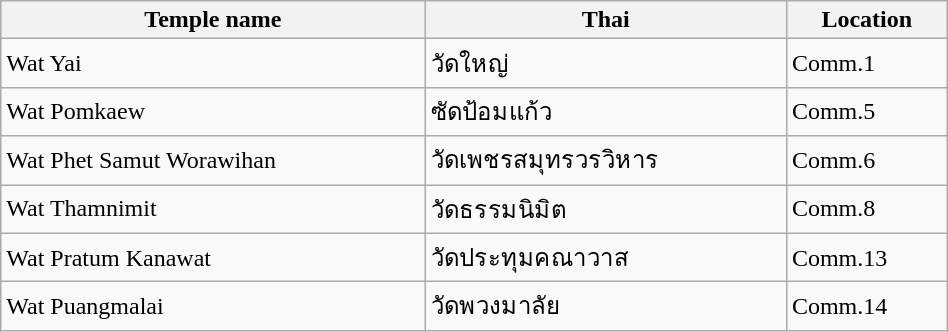<table class="wikitable" style="width:50%;">
<tr>
<th>Temple name</th>
<th>Thai</th>
<th>Location</th>
</tr>
<tr>
<td>Wat Yai</td>
<td>วัดใหญ่</td>
<td>Comm.1</td>
</tr>
<tr>
<td>Wat Pomkaew</td>
<td>ซัดป้อมแก้ว</td>
<td>Comm.5</td>
</tr>
<tr>
<td>Wat Phet Samut Worawihan</td>
<td>วัดเพชรสมุทรวรวิหาร</td>
<td>Comm.6</td>
</tr>
<tr>
<td>Wat Thamnimit</td>
<td>วัดธรรมนิมิต</td>
<td>Comm.8</td>
</tr>
<tr>
<td>Wat Pratum Kanawat</td>
<td>วัดประทุมคณาวาส</td>
<td>Comm.13</td>
</tr>
<tr>
<td>Wat Puangmalai</td>
<td>วัดพวงมาลัย</td>
<td>Comm.14</td>
</tr>
</table>
